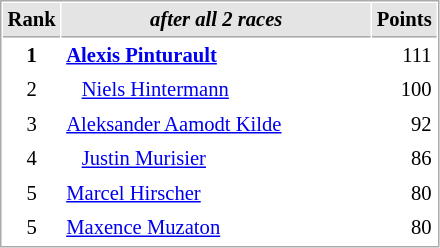<table cellspacing="1" cellpadding="3" style="border:1px solid #aaa; font-size:86%;">
<tr style="background:#e4e4e4;">
<th style="border-bottom:1px solid #aaa; width:10px;">Rank</th>
<th style="border-bottom:1px solid #aaa; width:200px; white-space:nowrap;"><em>after all 2 races</em> </th>
<th style="border-bottom:1px solid #aaa; width:20px;">Points</th>
</tr>
<tr>
<td style="text-align:center;"><strong>1</strong></td>
<td> <strong><a href='#'>Alexis Pinturault</a></strong></td>
<td align=right>111</td>
</tr>
<tr>
<td style="text-align:center;">2</td>
<td>   <a href='#'>Niels Hintermann</a></td>
<td align=right>100</td>
</tr>
<tr>
<td style="text-align:center;">3</td>
<td style="white-space:nowrap;"> <a href='#'>Aleksander Aamodt Kilde</a></td>
<td align=right>92</td>
</tr>
<tr>
<td style="text-align:center;">4</td>
<td>   <a href='#'>Justin Murisier</a></td>
<td align=right>86</td>
</tr>
<tr>
<td style="text-align:center;">5</td>
<td> <a href='#'>Marcel Hirscher</a></td>
<td align=right>80</td>
</tr>
<tr>
<td style="text-align:center;">5</td>
<td> <a href='#'>Maxence Muzaton</a></td>
<td align=right>80</td>
</tr>
</table>
